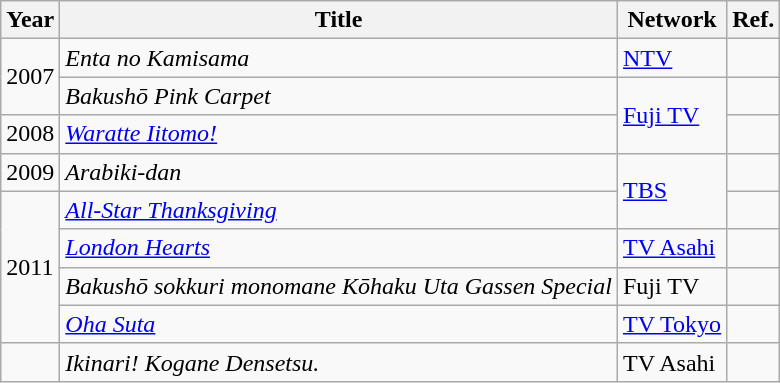<table class="wikitable">
<tr>
<th>Year</th>
<th>Title</th>
<th>Network</th>
<th>Ref.</th>
</tr>
<tr>
<td rowspan="2">2007</td>
<td><em>Enta no Kamisama</em></td>
<td><a href='#'>NTV</a></td>
<td></td>
</tr>
<tr>
<td><em>Bakushō Pink Carpet</em></td>
<td rowspan="2"><a href='#'>Fuji TV</a></td>
<td></td>
</tr>
<tr>
<td>2008</td>
<td><em><a href='#'>Waratte Iitomo!</a></em></td>
<td></td>
</tr>
<tr>
<td>2009</td>
<td><em>Arabiki-dan</em></td>
<td rowspan="2"><a href='#'>TBS</a></td>
<td></td>
</tr>
<tr>
<td rowspan="4">2011</td>
<td><em><a href='#'>All-Star Thanksgiving</a></em></td>
<td></td>
</tr>
<tr>
<td><em><a href='#'>London Hearts</a></em></td>
<td><a href='#'>TV Asahi</a></td>
<td></td>
</tr>
<tr>
<td><em>Bakushō sokkuri monomane Kōhaku Uta Gassen Special</em></td>
<td>Fuji TV</td>
<td></td>
</tr>
<tr>
<td><em><a href='#'>Oha Suta</a></em></td>
<td><a href='#'>TV Tokyo</a></td>
<td></td>
</tr>
<tr>
<td></td>
<td><em>Ikinari! Kogane Densetsu.</em></td>
<td>TV Asahi</td>
<td></td>
</tr>
</table>
